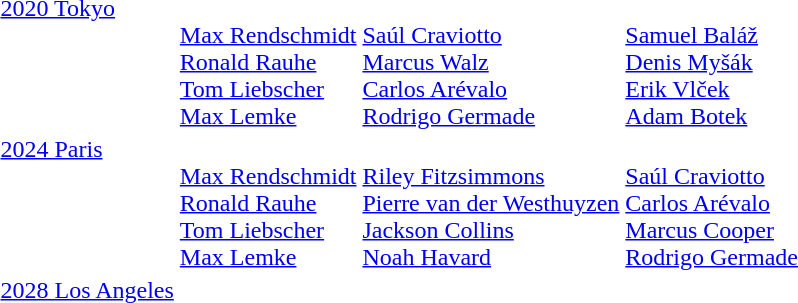<table>
<tr valign="top">
<td><a href='#'>2020 Tokyo</a><br></td>
<td><br><a href='#'>Max Rendschmidt</a><br><a href='#'>Ronald Rauhe</a><br><a href='#'>Tom Liebscher</a><br><a href='#'>Max Lemke</a></td>
<td><br><a href='#'>Saúl Craviotto</a><br><a href='#'>Marcus Walz</a><br><a href='#'>Carlos Arévalo</a><br><a href='#'>Rodrigo Germade</a></td>
<td><br><a href='#'>Samuel Baláž</a><br><a href='#'>Denis Myšák</a><br><a href='#'>Erik Vlček</a><br><a href='#'>Adam Botek</a></td>
</tr>
<tr valign="top">
<td><a href='#'>2024 Paris</a> <br></td>
<td><br><a href='#'>Max Rendschmidt</a><br><a href='#'>Ronald Rauhe</a><br><a href='#'>Tom Liebscher</a><br><a href='#'>Max Lemke</a></td>
<td><br><a href='#'>Riley Fitzsimmons</a><br><a href='#'>Pierre van der Westhuyzen</a><br><a href='#'>Jackson Collins</a><br><a href='#'>Noah Havard</a></td>
<td><br><a href='#'>Saúl Craviotto</a><br><a href='#'>Carlos Arévalo</a><br><a href='#'>Marcus Cooper</a><br><a href='#'>Rodrigo Germade</a></td>
</tr>
<tr>
<td><a href='#'>2028 Los Angeles</a><br></td>
<td></td>
<td></td>
<td></td>
</tr>
<tr>
</tr>
</table>
